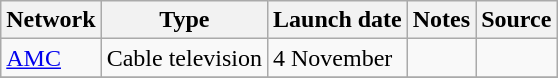<table class="wikitable sortable">
<tr>
<th>Network</th>
<th>Type</th>
<th>Launch date</th>
<th>Notes</th>
<th>Source</th>
</tr>
<tr>
<td><a href='#'>AMC</a></td>
<td>Cable television</td>
<td>4 November</td>
<td></td>
<td></td>
</tr>
<tr>
</tr>
</table>
